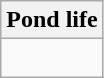<table class="wikitable collapsible collapsed">
<tr>
<th>Pond life</th>
</tr>
<tr>
<td><br></td>
</tr>
</table>
